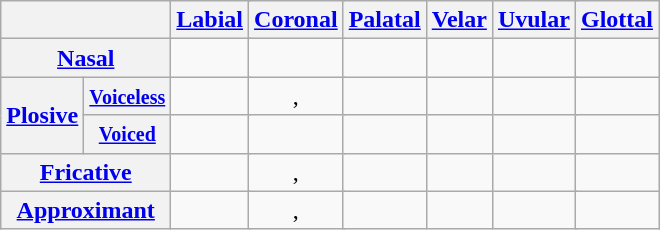<table class="wikitable">
<tr>
<th colspan="2"></th>
<th colspan="2"><a href='#'>Labial</a></th>
<th colspan="2"><a href='#'>Coronal</a></th>
<th colspan="2"><a href='#'>Palatal</a></th>
<th colspan="2"><a href='#'>Velar</a></th>
<th colspan="2"><a href='#'>Uvular</a></th>
<th colspan="2"><a href='#'>Glottal</a></th>
</tr>
<tr style="text-align:center;">
<th colspan="2"><a href='#'>Nasal</a></th>
<td colspan="2"></td>
<td colspan="2"></td>
<td colspan="2"></td>
<td colspan="2"></td>
<td colspan="2"></td>
<td colspan="2"></td>
</tr>
<tr style="text-align:center;">
<th rowspan="2"><a href='#'>Plosive</a></th>
<th><small><a href='#'>Voiceless</a></small></th>
<td colspan="2"></td>
<td colspan="2">, </td>
<td colspan="2"></td>
<td colspan="2"></td>
<td colspan="2"></td>
<td colspan="2"></td>
</tr>
<tr style="text-align:center;">
<th><small><a href='#'>Voiced</a></small></th>
<td colspan="2"></td>
<td colspan="2"></td>
<td colspan="2"></td>
<td colspan="2"></td>
<td colspan="2"></td>
<td colspan="2"></td>
</tr>
<tr style="text-align:center;">
<th colspan="2"><a href='#'>Fricative</a></th>
<td colspan="2"></td>
<td colspan="2">, </td>
<td colspan="2"></td>
<td colspan="2"></td>
<td colspan="2"></td>
<td colspan="2"></td>
</tr>
<tr style="text-align:center;">
<th colspan="2"><a href='#'>Approximant</a></th>
<td colspan="2"></td>
<td colspan="2">, </td>
<td colspan="2"></td>
<td colspan="2"></td>
<td colspan="2"></td>
<td colspan="2"></td>
</tr>
</table>
